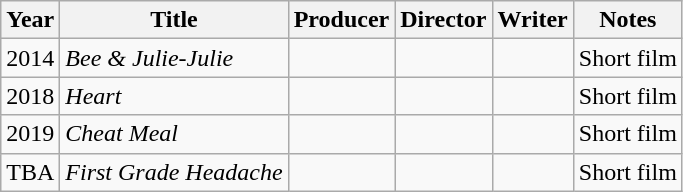<table class="wikitable">
<tr>
<th>Year</th>
<th>Title</th>
<th>Producer</th>
<th>Director</th>
<th>Writer</th>
<th>Notes</th>
</tr>
<tr>
<td>2014</td>
<td><em>Bee & Julie-Julie</em></td>
<td></td>
<td></td>
<td></td>
<td>Short film</td>
</tr>
<tr>
<td>2018</td>
<td><em>Heart</em></td>
<td></td>
<td></td>
<td></td>
<td>Short film</td>
</tr>
<tr>
<td>2019</td>
<td><em>Cheat Meal</em></td>
<td></td>
<td></td>
<td></td>
<td>Short film</td>
</tr>
<tr>
<td>TBA</td>
<td><em>First Grade Headache</em></td>
<td></td>
<td></td>
<td></td>
<td>Short film</td>
</tr>
</table>
